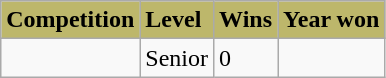<table class="wikitable">
<tr style="background:#bdb76b;">
<td><strong>Competition</strong></td>
<td><strong>Level</strong></td>
<td><strong>Wins</strong></td>
<td><strong>Year won</strong></td>
</tr>
<tr>
<td><strong></strong></td>
<td>Senior</td>
<td>0</td>
<td></td>
</tr>
</table>
